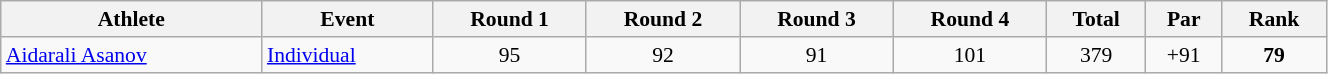<table class="wikitable" width="70%" style="text-align:left; font-size:90%">
<tr>
<th>Athlete</th>
<th>Event</th>
<th>Round 1</th>
<th>Round 2</th>
<th>Round 3</th>
<th>Round 4</th>
<th>Total</th>
<th>Par</th>
<th>Rank</th>
</tr>
<tr>
<td><a href='#'>Aidarali Asanov</a></td>
<td><a href='#'>Individual</a></td>
<td align=center>95</td>
<td align=center>92</td>
<td align=center>91</td>
<td align=center>101</td>
<td align=center>379</td>
<td align=center>+91</td>
<td align=center><strong>79</strong></td>
</tr>
</table>
